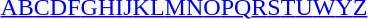<table id="toc" class="toc" summary="Class">
<tr>
<th></th>
</tr>
<tr>
<td style="text-align:center;"><a href='#'>A</a><a href='#'>B</a><a href='#'>C</a><a href='#'>D</a><a href='#'>F</a><a href='#'>G</a><a href='#'>H</a><a href='#'>I</a><a href='#'>J</a><a href='#'>K</a><a href='#'>L</a><a href='#'>M</a><a href='#'>N</a><a href='#'>O</a><a href='#'>P</a><a href='#'>Q</a><a href='#'>R</a><a href='#'>S</a><a href='#'>T</a><a href='#'>U</a><a href='#'>W</a><a href='#'>Y</a><a href='#'>Z</a></td>
</tr>
</table>
